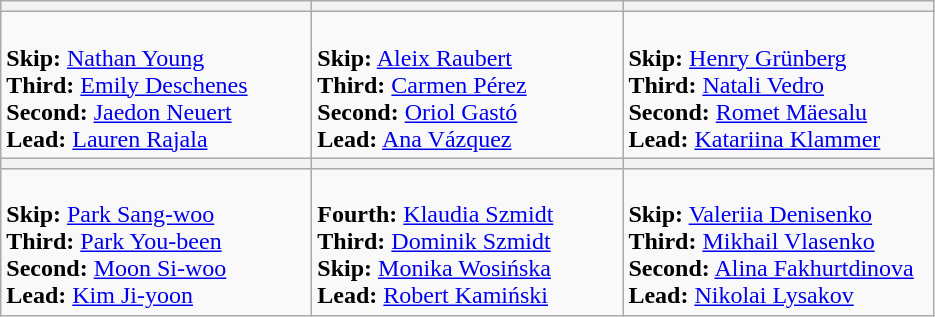<table class="wikitable">
<tr>
<th width=200></th>
<th width=200></th>
<th width=200></th>
</tr>
<tr>
<td><br><strong>Skip:</strong> <a href='#'>Nathan Young</a><br>
<strong>Third:</strong> <a href='#'>Emily Deschenes</a><br>
<strong>Second:</strong> <a href='#'>Jaedon Neuert</a><br>
<strong>Lead:</strong> <a href='#'>Lauren Rajala</a><br></td>
<td><br><strong>Skip:</strong> <a href='#'>Aleix Raubert</a><br>
<strong>Third:</strong> <a href='#'>Carmen Pérez</a><br>
<strong>Second:</strong> <a href='#'>Oriol Gastó</a><br>
<strong>Lead:</strong> <a href='#'>Ana Vázquez</a><br></td>
<td><br><strong>Skip:</strong> <a href='#'>Henry Grünberg</a><br>
<strong>Third:</strong> <a href='#'>Natali Vedro</a><br>
<strong>Second:</strong> <a href='#'>Romet Mäesalu</a><br>
<strong>Lead:</strong> <a href='#'>Katariina Klammer</a><br></td>
</tr>
<tr>
<th width=200></th>
<th width=200></th>
<th width=200></th>
</tr>
<tr>
<td><br><strong>Skip:</strong> <a href='#'>Park Sang-woo</a><br>
<strong>Third:</strong> <a href='#'>Park You-been</a><br>
<strong>Second:</strong> <a href='#'>Moon Si-woo</a><br>
<strong>Lead:</strong> <a href='#'>Kim Ji-yoon</a><br></td>
<td><br><strong>Fourth:</strong> <a href='#'>Klaudia Szmidt</a><br>
<strong>Third:</strong> <a href='#'>Dominik Szmidt</a><br>
<strong>Skip:</strong> <a href='#'>Monika Wosińska</a><br>
<strong>Lead:</strong> <a href='#'>Robert Kamiński</a><br></td>
<td><br><strong>Skip:</strong> <a href='#'>Valeriia Denisenko</a><br>
<strong>Third:</strong> <a href='#'>Mikhail Vlasenko</a><br>
<strong>Second:</strong> <a href='#'>Alina Fakhurtdinova</a><br>
<strong>Lead:</strong> <a href='#'>Nikolai Lysakov</a><br></td>
</tr>
</table>
